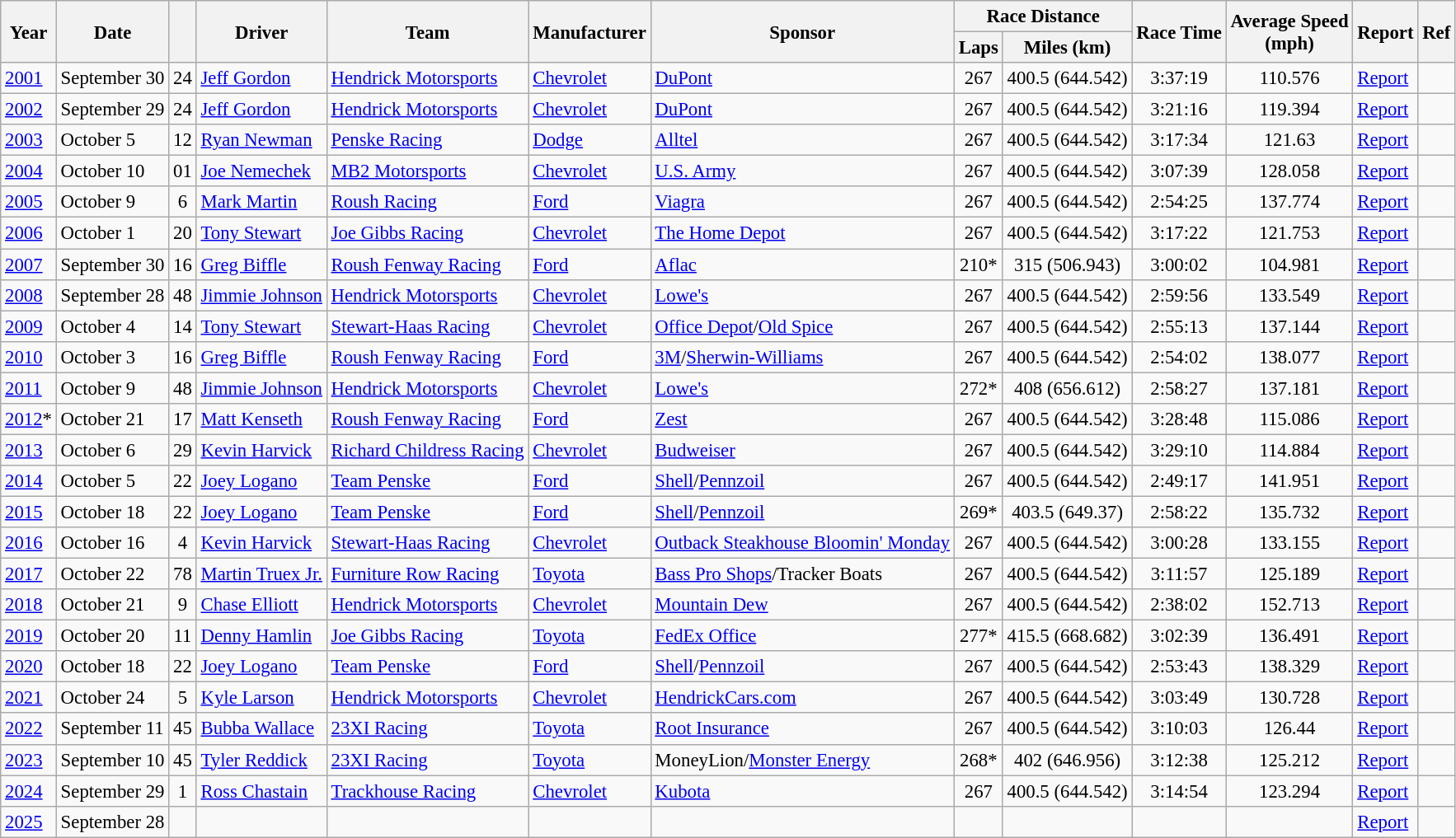<table class="wikitable" style="font-size: 95%;">
<tr>
<th rowspan="2">Year</th>
<th rowspan="2">Date</th>
<th rowspan="2"></th>
<th rowspan="2">Driver</th>
<th rowspan="2">Team</th>
<th rowspan="2">Manufacturer</th>
<th rowspan="2">Sponsor</th>
<th colspan="2">Race Distance</th>
<th rowspan="2">Race Time</th>
<th rowspan="2">Average Speed<br>(mph)</th>
<th rowspan="2">Report</th>
<th rowspan="2">Ref</th>
</tr>
<tr>
<th>Laps</th>
<th>Miles (km)</th>
</tr>
<tr>
<td><a href='#'>2001</a></td>
<td>September 30</td>
<td align="center">24</td>
<td><a href='#'>Jeff Gordon</a></td>
<td><a href='#'>Hendrick Motorsports</a></td>
<td><a href='#'>Chevrolet</a></td>
<td><a href='#'>DuPont</a></td>
<td align="center">267</td>
<td align="center">400.5 (644.542)</td>
<td align="center">3:37:19</td>
<td align="center">110.576</td>
<td><a href='#'>Report</a></td>
<td align="center"></td>
</tr>
<tr>
<td><a href='#'>2002</a></td>
<td>September 29</td>
<td align="center">24</td>
<td><a href='#'>Jeff Gordon</a></td>
<td><a href='#'>Hendrick Motorsports</a></td>
<td><a href='#'>Chevrolet</a></td>
<td><a href='#'>DuPont</a></td>
<td align="center">267</td>
<td align="center">400.5 (644.542)</td>
<td align="center">3:21:16</td>
<td align="center">119.394</td>
<td><a href='#'>Report</a></td>
<td align="center"></td>
</tr>
<tr>
<td><a href='#'>2003</a></td>
<td>October 5</td>
<td align="center">12</td>
<td><a href='#'>Ryan Newman</a></td>
<td><a href='#'>Penske Racing</a></td>
<td><a href='#'>Dodge</a></td>
<td><a href='#'>Alltel</a></td>
<td align="center">267</td>
<td align="center">400.5 (644.542)</td>
<td align="center">3:17:34</td>
<td align="center">121.63</td>
<td><a href='#'>Report</a></td>
<td align="center"></td>
</tr>
<tr>
<td><a href='#'>2004</a></td>
<td>October 10</td>
<td align="center">01</td>
<td><a href='#'>Joe Nemechek</a></td>
<td><a href='#'>MB2 Motorsports</a></td>
<td><a href='#'>Chevrolet</a></td>
<td><a href='#'>U.S. Army</a></td>
<td align="center">267</td>
<td align="center">400.5 (644.542)</td>
<td align="center">3:07:39</td>
<td align="center">128.058</td>
<td><a href='#'>Report</a></td>
<td align="center"></td>
</tr>
<tr>
<td><a href='#'>2005</a></td>
<td>October 9</td>
<td align="center">6</td>
<td><a href='#'>Mark Martin</a></td>
<td><a href='#'>Roush Racing</a></td>
<td><a href='#'>Ford</a></td>
<td><a href='#'>Viagra</a></td>
<td align="center">267</td>
<td align="center">400.5 (644.542)</td>
<td align="center">2:54:25</td>
<td align="center">137.774</td>
<td><a href='#'>Report</a></td>
<td align="center"></td>
</tr>
<tr>
<td><a href='#'>2006</a></td>
<td>October 1</td>
<td align="center">20</td>
<td><a href='#'>Tony Stewart</a></td>
<td><a href='#'>Joe Gibbs Racing</a></td>
<td><a href='#'>Chevrolet</a></td>
<td><a href='#'>The Home Depot</a></td>
<td align="center">267</td>
<td align="center">400.5 (644.542)</td>
<td align="center">3:17:22</td>
<td align="center">121.753</td>
<td><a href='#'>Report</a></td>
<td align="center"></td>
</tr>
<tr>
<td><a href='#'>2007</a></td>
<td>September 30</td>
<td align="center">16</td>
<td><a href='#'>Greg Biffle</a></td>
<td><a href='#'>Roush Fenway Racing</a></td>
<td><a href='#'>Ford</a></td>
<td><a href='#'>Aflac</a></td>
<td align="center">210*</td>
<td align="center">315 (506.943)</td>
<td align="center">3:00:02</td>
<td align="center">104.981</td>
<td><a href='#'>Report</a></td>
<td align="center"></td>
</tr>
<tr>
<td><a href='#'>2008</a></td>
<td>September 28</td>
<td align="center">48</td>
<td><a href='#'>Jimmie Johnson</a></td>
<td><a href='#'>Hendrick Motorsports</a></td>
<td><a href='#'>Chevrolet</a></td>
<td><a href='#'>Lowe's</a></td>
<td align="center">267</td>
<td align="center">400.5 (644.542)</td>
<td align="center">2:59:56</td>
<td align="center">133.549</td>
<td><a href='#'>Report</a></td>
<td align="center"></td>
</tr>
<tr>
<td><a href='#'>2009</a></td>
<td>October 4</td>
<td align="center">14</td>
<td><a href='#'>Tony Stewart</a></td>
<td><a href='#'>Stewart-Haas Racing</a></td>
<td><a href='#'>Chevrolet</a></td>
<td><a href='#'>Office Depot</a>/<a href='#'>Old Spice</a></td>
<td align="center">267</td>
<td align="center">400.5 (644.542)</td>
<td align="center">2:55:13</td>
<td align="center">137.144</td>
<td><a href='#'>Report</a></td>
<td align="center"></td>
</tr>
<tr>
<td><a href='#'>2010</a></td>
<td>October 3</td>
<td align="center">16</td>
<td><a href='#'>Greg Biffle</a></td>
<td><a href='#'>Roush Fenway Racing</a></td>
<td><a href='#'>Ford</a></td>
<td><a href='#'>3M</a>/<a href='#'>Sherwin-Williams</a></td>
<td align="center">267</td>
<td align="center">400.5 (644.542)</td>
<td align="center">2:54:02</td>
<td align="center">138.077</td>
<td><a href='#'>Report</a></td>
<td align="center"></td>
</tr>
<tr>
<td><a href='#'>2011</a></td>
<td>October 9</td>
<td align="center">48</td>
<td><a href='#'>Jimmie Johnson</a></td>
<td><a href='#'>Hendrick Motorsports</a></td>
<td><a href='#'>Chevrolet</a></td>
<td><a href='#'>Lowe's</a></td>
<td align="center">272*</td>
<td align="center">408 (656.612)</td>
<td align="center">2:58:27</td>
<td align="center">137.181</td>
<td><a href='#'>Report</a></td>
<td align="center"></td>
</tr>
<tr>
<td><a href='#'>2012</a>*</td>
<td>October 21</td>
<td align="center">17</td>
<td><a href='#'>Matt Kenseth</a></td>
<td><a href='#'>Roush Fenway Racing</a></td>
<td><a href='#'>Ford</a></td>
<td><a href='#'>Zest</a></td>
<td align="center">267</td>
<td align="center">400.5 (644.542)</td>
<td align="center">3:28:48</td>
<td align="center">115.086</td>
<td><a href='#'>Report</a></td>
<td align="center"></td>
</tr>
<tr>
<td><a href='#'>2013</a></td>
<td>October 6</td>
<td align="center">29</td>
<td><a href='#'>Kevin Harvick</a></td>
<td><a href='#'>Richard Childress Racing</a></td>
<td><a href='#'>Chevrolet</a></td>
<td><a href='#'>Budweiser</a></td>
<td align="center">267</td>
<td align="center">400.5 (644.542)</td>
<td align="center">3:29:10</td>
<td align="center">114.884</td>
<td><a href='#'>Report</a></td>
<td align="center"></td>
</tr>
<tr>
<td><a href='#'>2014</a></td>
<td>October 5</td>
<td align="center">22</td>
<td><a href='#'>Joey Logano</a></td>
<td><a href='#'>Team Penske</a></td>
<td><a href='#'>Ford</a></td>
<td><a href='#'>Shell</a>/<a href='#'>Pennzoil</a></td>
<td align="center">267</td>
<td align="center">400.5 (644.542)</td>
<td align="center">2:49:17</td>
<td align="center">141.951</td>
<td><a href='#'>Report</a></td>
<td align="center"></td>
</tr>
<tr>
<td><a href='#'>2015</a></td>
<td>October 18</td>
<td align="center">22</td>
<td><a href='#'>Joey Logano</a></td>
<td><a href='#'>Team Penske</a></td>
<td><a href='#'>Ford</a></td>
<td><a href='#'>Shell</a>/<a href='#'>Pennzoil</a></td>
<td align="center">269*</td>
<td align="center">403.5 (649.37)</td>
<td align="center">2:58:22</td>
<td align="center">135.732</td>
<td><a href='#'>Report</a></td>
<td align="center"></td>
</tr>
<tr>
<td><a href='#'>2016</a></td>
<td>October 16</td>
<td align="center">4</td>
<td><a href='#'>Kevin Harvick</a></td>
<td><a href='#'>Stewart-Haas Racing</a></td>
<td><a href='#'>Chevrolet</a></td>
<td><a href='#'>Outback Steakhouse Bloomin' Monday</a></td>
<td align="center">267</td>
<td align="center">400.5 (644.542)</td>
<td align="center">3:00:28</td>
<td align="center">133.155</td>
<td><a href='#'>Report</a></td>
<td align="center"></td>
</tr>
<tr>
<td><a href='#'>2017</a></td>
<td>October 22</td>
<td align="center">78</td>
<td><a href='#'>Martin Truex Jr.</a></td>
<td><a href='#'>Furniture Row Racing</a></td>
<td><a href='#'>Toyota</a></td>
<td><a href='#'>Bass Pro Shops</a>/Tracker Boats</td>
<td align="center">267</td>
<td align="center">400.5 (644.542)</td>
<td align="center">3:11:57</td>
<td align="center">125.189</td>
<td><a href='#'>Report</a></td>
<td align="center"></td>
</tr>
<tr>
<td><a href='#'>2018</a></td>
<td>October 21</td>
<td align="center">9</td>
<td><a href='#'>Chase Elliott</a></td>
<td><a href='#'>Hendrick Motorsports</a></td>
<td><a href='#'>Chevrolet</a></td>
<td><a href='#'>Mountain Dew</a></td>
<td align="center">267</td>
<td align="center">400.5 (644.542)</td>
<td align="center">2:38:02</td>
<td align="center">152.713</td>
<td><a href='#'>Report</a></td>
<td align="center"></td>
</tr>
<tr>
<td><a href='#'>2019</a></td>
<td>October 20</td>
<td align="center">11</td>
<td><a href='#'>Denny Hamlin</a></td>
<td><a href='#'>Joe Gibbs Racing</a></td>
<td><a href='#'>Toyota</a></td>
<td><a href='#'>FedEx Office</a></td>
<td align="center">277*</td>
<td align="center">415.5 (668.682)</td>
<td align="center">3:02:39</td>
<td align="center">136.491</td>
<td><a href='#'>Report</a></td>
<td align="center"></td>
</tr>
<tr>
<td><a href='#'>2020</a></td>
<td>October 18</td>
<td align="center">22</td>
<td><a href='#'>Joey Logano</a></td>
<td><a href='#'>Team Penske</a></td>
<td><a href='#'>Ford</a></td>
<td><a href='#'>Shell</a>/<a href='#'>Pennzoil</a></td>
<td align="center">267</td>
<td align="center">400.5 (644.542)</td>
<td align="center">2:53:43</td>
<td align="center">138.329</td>
<td><a href='#'>Report</a></td>
<td align="center"></td>
</tr>
<tr>
<td><a href='#'>2021</a></td>
<td>October 24</td>
<td align="center">5</td>
<td><a href='#'>Kyle Larson</a></td>
<td><a href='#'>Hendrick Motorsports</a></td>
<td><a href='#'>Chevrolet</a></td>
<td><a href='#'>HendrickCars.com</a></td>
<td align="center">267</td>
<td align="center">400.5 (644.542)</td>
<td align="center">3:03:49</td>
<td align="center">130.728</td>
<td><a href='#'>Report</a></td>
<td align="center"></td>
</tr>
<tr>
<td><a href='#'>2022</a></td>
<td>September 11</td>
<td align="center">45</td>
<td><a href='#'>Bubba Wallace</a></td>
<td><a href='#'>23XI Racing</a></td>
<td><a href='#'>Toyota</a></td>
<td><a href='#'>Root Insurance</a></td>
<td align="center">267</td>
<td align="center">400.5 (644.542)</td>
<td align="center">3:10:03</td>
<td align="center">126.44</td>
<td><a href='#'>Report</a></td>
<td align="center"></td>
</tr>
<tr>
<td><a href='#'>2023</a></td>
<td>September 10</td>
<td align="center">45</td>
<td><a href='#'>Tyler Reddick</a></td>
<td><a href='#'>23XI Racing</a></td>
<td><a href='#'>Toyota</a></td>
<td>MoneyLion/<a href='#'>Monster Energy</a></td>
<td align="center">268*</td>
<td align="center">402 (646.956)</td>
<td align="center">3:12:38</td>
<td align="center">125.212</td>
<td><a href='#'>Report</a></td>
<td align="center"></td>
</tr>
<tr>
<td><a href='#'>2024</a></td>
<td>September 29</td>
<td align="center">1</td>
<td><a href='#'>Ross Chastain</a></td>
<td><a href='#'>Trackhouse Racing</a></td>
<td><a href='#'>Chevrolet</a></td>
<td><a href='#'>Kubota</a></td>
<td align="center">267</td>
<td align="center">400.5 (644.542)</td>
<td align="center">3:14:54</td>
<td align="center">123.294</td>
<td><a href='#'>Report</a></td>
<td align="center"></td>
</tr>
<tr>
<td><a href='#'>2025</a></td>
<td>September 28</td>
<td align="center"></td>
<td></td>
<td></td>
<td></td>
<td></td>
<td align="center"></td>
<td align="center"></td>
<td align="center"></td>
<td align="center"></td>
<td><a href='#'>Report</a></td>
<td align="center"></td>
</tr>
</table>
